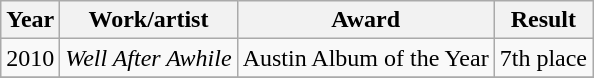<table class="wikitable">
<tr>
<th>Year</th>
<th>Work/artist</th>
<th>Award</th>
<th>Result</th>
</tr>
<tr>
<td rowspan="1">2010</td>
<td rowspan="1"><em>Well After Awhile</em></td>
<td>Austin Album of the Year</td>
<td>7th place</td>
</tr>
<tr>
</tr>
</table>
